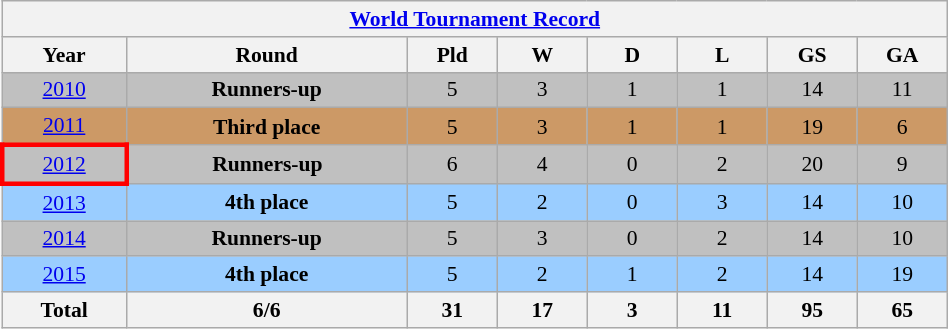<table class="wikitable" width="50%" style="text-align: center;font-size:90%;">
<tr>
<th colspan="8"><a href='#'>World Tournament Record</a></th>
</tr>
<tr>
<th width="11%">Year</th>
<th width="25%">Round</th>
<th width="8%">Pld</th>
<th width="8%">W</th>
<th width="8%">D</th>
<th width="8%">L</th>
<th width="8%">GS</th>
<th width="8%">GA</th>
</tr>
<tr bgcolor="silver">
<td> <a href='#'>2010</a></td>
<td><strong>Runners-up</strong></td>
<td>5</td>
<td>3</td>
<td>1</td>
<td>1</td>
<td>14</td>
<td>11</td>
</tr>
<tr bgcolor="#cc9966">
<td> <a href='#'>2011</a></td>
<td><strong>Third place</strong></td>
<td>5</td>
<td>3</td>
<td>1</td>
<td>1</td>
<td>19</td>
<td>6</td>
</tr>
<tr bgcolor="silver">
<td style="border: 3px solid red"> <a href='#'>2012</a></td>
<td><strong>Runners-up</strong></td>
<td>6</td>
<td>4</td>
<td>0</td>
<td>2</td>
<td>20</td>
<td>9</td>
</tr>
<tr bgcolor="#9acdff">
<td> <a href='#'>2013</a></td>
<td><strong>4th place</strong></td>
<td>5</td>
<td>2</td>
<td>0</td>
<td>3</td>
<td>14</td>
<td>10</td>
</tr>
<tr bgcolor="silver">
<td> <a href='#'>2014</a></td>
<td><strong>Runners-up</strong></td>
<td>5</td>
<td>3</td>
<td>0</td>
<td>2</td>
<td>14</td>
<td>10</td>
</tr>
<tr bgcolor="#9acdff">
<td> <a href='#'>2015</a></td>
<td><strong>4th place</strong></td>
<td>5</td>
<td>2</td>
<td>1</td>
<td>2</td>
<td>14</td>
<td>19</td>
</tr>
<tr>
<th><strong>Total</strong></th>
<th>6/6</th>
<th>31</th>
<th>17</th>
<th>3</th>
<th>11</th>
<th>95</th>
<th>65</th>
</tr>
</table>
